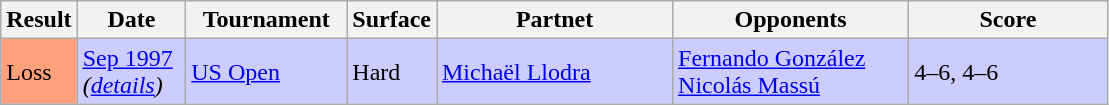<table class="sortable wikitable">
<tr>
<th style="width:40px;">Result</th>
<th style="width:65px;">Date</th>
<th style="width:100px;">Tournament</th>
<th style="width:50px;">Surface</th>
<th style="width:150px;">Partnet</th>
<th style="width:150px;">Opponents</th>
<th style="width:125px;" class="unsortable">Score</th>
</tr>
<tr style="background:#ccccff;">
<td style="background:#ffa07a;">Loss</td>
<td><a href='#'>Sep 1997</a><br><em>(<a href='#'>details</a>)</em></td>
<td><a href='#'>US Open</a></td>
<td>Hard</td>
<td> <a href='#'>Michaël Llodra</a></td>
<td> <a href='#'>Fernando González</a> <br>  <a href='#'>Nicolás Massú</a></td>
<td>4–6, 4–6</td>
</tr>
</table>
